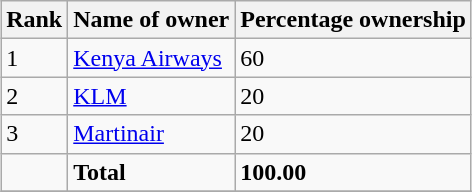<table class="wikitable sortable" style="margin-left:auto;margin-right:auto">
<tr>
<th style="width:2em;">Rank</th>
<th>Name of owner</th>
<th>Percentage ownership</th>
</tr>
<tr>
<td>1</td>
<td><a href='#'>Kenya Airways</a></td>
<td>60</td>
</tr>
<tr>
<td>2</td>
<td><a href='#'>KLM</a></td>
<td>20</td>
</tr>
<tr>
<td>3</td>
<td><a href='#'>Martinair</a></td>
<td>20</td>
</tr>
<tr>
<td></td>
<td><strong>Total</strong></td>
<td><strong>100.00</strong></td>
</tr>
<tr>
</tr>
</table>
